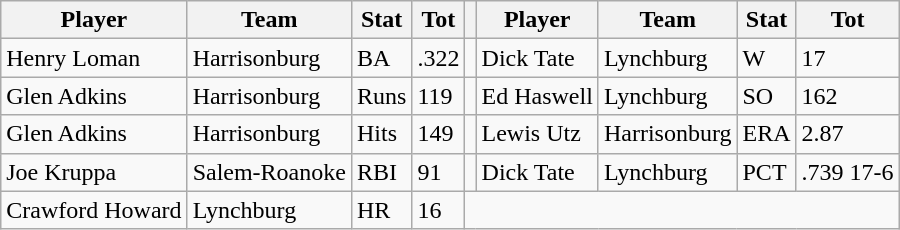<table class="wikitable">
<tr>
<th>Player</th>
<th>Team</th>
<th>Stat</th>
<th>Tot</th>
<th></th>
<th>Player</th>
<th>Team</th>
<th>Stat</th>
<th>Tot</th>
</tr>
<tr>
<td>Henry Loman</td>
<td>Harrisonburg</td>
<td>BA</td>
<td>.322</td>
<td></td>
<td>Dick Tate</td>
<td>Lynchburg</td>
<td>W</td>
<td>17</td>
</tr>
<tr>
<td>Glen Adkins</td>
<td>Harrisonburg</td>
<td>Runs</td>
<td>119</td>
<td></td>
<td>Ed Haswell</td>
<td>Lynchburg</td>
<td>SO</td>
<td>162</td>
</tr>
<tr>
<td>Glen Adkins</td>
<td>Harrisonburg</td>
<td>Hits</td>
<td>149</td>
<td></td>
<td>Lewis Utz</td>
<td>Harrisonburg</td>
<td>ERA</td>
<td>2.87</td>
</tr>
<tr>
<td>Joe Kruppa</td>
<td>Salem-Roanoke</td>
<td>RBI</td>
<td>91</td>
<td></td>
<td>Dick Tate</td>
<td>Lynchburg</td>
<td>PCT</td>
<td>.739 17-6</td>
</tr>
<tr>
<td>Crawford Howard</td>
<td>Lynchburg</td>
<td>HR</td>
<td>16</td>
</tr>
</table>
